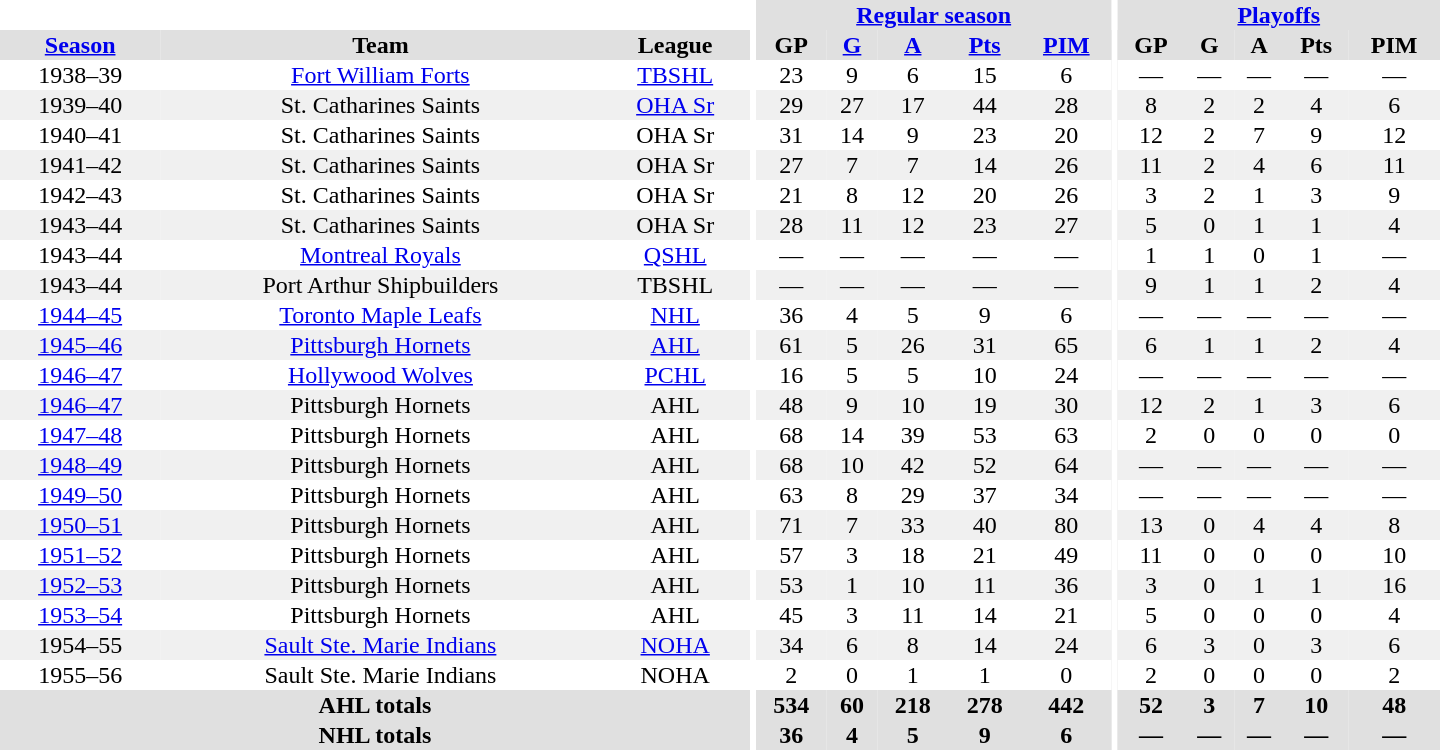<table border="0" cellpadding="1" cellspacing="0" style="text-align:center; width:60em">
<tr bgcolor="#e0e0e0">
<th colspan="3" bgcolor="#ffffff"></th>
<th rowspan="100" bgcolor="#ffffff"></th>
<th colspan="5"><a href='#'>Regular season</a></th>
<th rowspan="100" bgcolor="#ffffff"></th>
<th colspan="5"><a href='#'>Playoffs</a></th>
</tr>
<tr bgcolor="#e0e0e0">
<th><a href='#'>Season</a></th>
<th>Team</th>
<th>League</th>
<th>GP</th>
<th><a href='#'>G</a></th>
<th><a href='#'>A</a></th>
<th><a href='#'>Pts</a></th>
<th><a href='#'>PIM</a></th>
<th>GP</th>
<th>G</th>
<th>A</th>
<th>Pts</th>
<th>PIM</th>
</tr>
<tr>
<td>1938–39</td>
<td><a href='#'>Fort William Forts</a></td>
<td><a href='#'>TBSHL</a></td>
<td>23</td>
<td>9</td>
<td>6</td>
<td>15</td>
<td>6</td>
<td>—</td>
<td>—</td>
<td>—</td>
<td>—</td>
<td>—</td>
</tr>
<tr bgcolor="#f0f0f0">
<td>1939–40</td>
<td>St. Catharines Saints</td>
<td><a href='#'>OHA Sr</a></td>
<td>29</td>
<td>27</td>
<td>17</td>
<td>44</td>
<td>28</td>
<td>8</td>
<td>2</td>
<td>2</td>
<td>4</td>
<td>6</td>
</tr>
<tr>
<td>1940–41</td>
<td>St. Catharines Saints</td>
<td>OHA Sr</td>
<td>31</td>
<td>14</td>
<td>9</td>
<td>23</td>
<td>20</td>
<td>12</td>
<td>2</td>
<td>7</td>
<td>9</td>
<td>12</td>
</tr>
<tr bgcolor="#f0f0f0">
<td>1941–42</td>
<td>St. Catharines Saints</td>
<td>OHA Sr</td>
<td>27</td>
<td>7</td>
<td>7</td>
<td>14</td>
<td>26</td>
<td>11</td>
<td>2</td>
<td>4</td>
<td>6</td>
<td>11</td>
</tr>
<tr>
<td>1942–43</td>
<td>St. Catharines Saints</td>
<td>OHA Sr</td>
<td>21</td>
<td>8</td>
<td>12</td>
<td>20</td>
<td>26</td>
<td>3</td>
<td>2</td>
<td>1</td>
<td>3</td>
<td>9</td>
</tr>
<tr bgcolor="#f0f0f0">
<td>1943–44</td>
<td>St. Catharines Saints</td>
<td>OHA Sr</td>
<td>28</td>
<td>11</td>
<td>12</td>
<td>23</td>
<td>27</td>
<td>5</td>
<td>0</td>
<td>1</td>
<td>1</td>
<td>4</td>
</tr>
<tr>
<td>1943–44</td>
<td><a href='#'>Montreal Royals</a></td>
<td><a href='#'>QSHL</a></td>
<td>—</td>
<td>—</td>
<td>—</td>
<td>—</td>
<td>—</td>
<td>1</td>
<td>1</td>
<td>0</td>
<td>1</td>
<td>—</td>
</tr>
<tr bgcolor="#f0f0f0">
<td>1943–44</td>
<td>Port Arthur Shipbuilders</td>
<td>TBSHL</td>
<td>—</td>
<td>—</td>
<td>—</td>
<td>—</td>
<td>—</td>
<td>9</td>
<td>1</td>
<td>1</td>
<td>2</td>
<td>4</td>
</tr>
<tr>
<td><a href='#'>1944–45</a></td>
<td><a href='#'>Toronto Maple Leafs</a></td>
<td><a href='#'>NHL</a></td>
<td>36</td>
<td>4</td>
<td>5</td>
<td>9</td>
<td>6</td>
<td>—</td>
<td>—</td>
<td>—</td>
<td>—</td>
<td>—</td>
</tr>
<tr bgcolor="#f0f0f0">
<td><a href='#'>1945–46</a></td>
<td><a href='#'>Pittsburgh Hornets</a></td>
<td><a href='#'>AHL</a></td>
<td>61</td>
<td>5</td>
<td>26</td>
<td>31</td>
<td>65</td>
<td>6</td>
<td>1</td>
<td>1</td>
<td>2</td>
<td>4</td>
</tr>
<tr>
<td><a href='#'>1946–47</a></td>
<td><a href='#'>Hollywood Wolves</a></td>
<td><a href='#'>PCHL</a></td>
<td>16</td>
<td>5</td>
<td>5</td>
<td>10</td>
<td>24</td>
<td>—</td>
<td>—</td>
<td>—</td>
<td>—</td>
<td>—</td>
</tr>
<tr bgcolor="#f0f0f0">
<td><a href='#'>1946–47</a></td>
<td>Pittsburgh Hornets</td>
<td>AHL</td>
<td>48</td>
<td>9</td>
<td>10</td>
<td>19</td>
<td>30</td>
<td>12</td>
<td>2</td>
<td>1</td>
<td>3</td>
<td>6</td>
</tr>
<tr>
<td><a href='#'>1947–48</a></td>
<td>Pittsburgh Hornets</td>
<td>AHL</td>
<td>68</td>
<td>14</td>
<td>39</td>
<td>53</td>
<td>63</td>
<td>2</td>
<td>0</td>
<td>0</td>
<td>0</td>
<td>0</td>
</tr>
<tr bgcolor="#f0f0f0">
<td><a href='#'>1948–49</a></td>
<td>Pittsburgh Hornets</td>
<td>AHL</td>
<td>68</td>
<td>10</td>
<td>42</td>
<td>52</td>
<td>64</td>
<td>—</td>
<td>—</td>
<td>—</td>
<td>—</td>
<td>—</td>
</tr>
<tr>
<td><a href='#'>1949–50</a></td>
<td>Pittsburgh Hornets</td>
<td>AHL</td>
<td>63</td>
<td>8</td>
<td>29</td>
<td>37</td>
<td>34</td>
<td>—</td>
<td>—</td>
<td>—</td>
<td>—</td>
<td>—</td>
</tr>
<tr bgcolor="#f0f0f0">
<td><a href='#'>1950–51</a></td>
<td>Pittsburgh Hornets</td>
<td>AHL</td>
<td>71</td>
<td>7</td>
<td>33</td>
<td>40</td>
<td>80</td>
<td>13</td>
<td>0</td>
<td>4</td>
<td>4</td>
<td>8</td>
</tr>
<tr>
<td><a href='#'>1951–52</a></td>
<td>Pittsburgh Hornets</td>
<td>AHL</td>
<td>57</td>
<td>3</td>
<td>18</td>
<td>21</td>
<td>49</td>
<td>11</td>
<td>0</td>
<td>0</td>
<td>0</td>
<td>10</td>
</tr>
<tr bgcolor="#f0f0f0">
<td><a href='#'>1952–53</a></td>
<td>Pittsburgh Hornets</td>
<td>AHL</td>
<td>53</td>
<td>1</td>
<td>10</td>
<td>11</td>
<td>36</td>
<td>3</td>
<td>0</td>
<td>1</td>
<td>1</td>
<td>16</td>
</tr>
<tr>
<td><a href='#'>1953–54</a></td>
<td>Pittsburgh Hornets</td>
<td>AHL</td>
<td>45</td>
<td>3</td>
<td>11</td>
<td>14</td>
<td>21</td>
<td>5</td>
<td>0</td>
<td>0</td>
<td>0</td>
<td>4</td>
</tr>
<tr bgcolor="#f0f0f0">
<td>1954–55</td>
<td><a href='#'>Sault Ste. Marie Indians</a></td>
<td><a href='#'>NOHA</a></td>
<td>34</td>
<td>6</td>
<td>8</td>
<td>14</td>
<td>24</td>
<td>6</td>
<td>3</td>
<td>0</td>
<td>3</td>
<td>6</td>
</tr>
<tr>
<td>1955–56</td>
<td>Sault Ste. Marie Indians</td>
<td>NOHA</td>
<td>2</td>
<td>0</td>
<td>1</td>
<td>1</td>
<td>0</td>
<td>2</td>
<td>0</td>
<td>0</td>
<td>0</td>
<td>2</td>
</tr>
<tr bgcolor="#e0e0e0">
<th colspan="3">AHL totals</th>
<th>534</th>
<th>60</th>
<th>218</th>
<th>278</th>
<th>442</th>
<th>52</th>
<th>3</th>
<th>7</th>
<th>10</th>
<th>48</th>
</tr>
<tr bgcolor="#e0e0e0">
<th colspan="3">NHL totals</th>
<th>36</th>
<th>4</th>
<th>5</th>
<th>9</th>
<th>6</th>
<th>—</th>
<th>—</th>
<th>—</th>
<th>—</th>
<th>—</th>
</tr>
</table>
